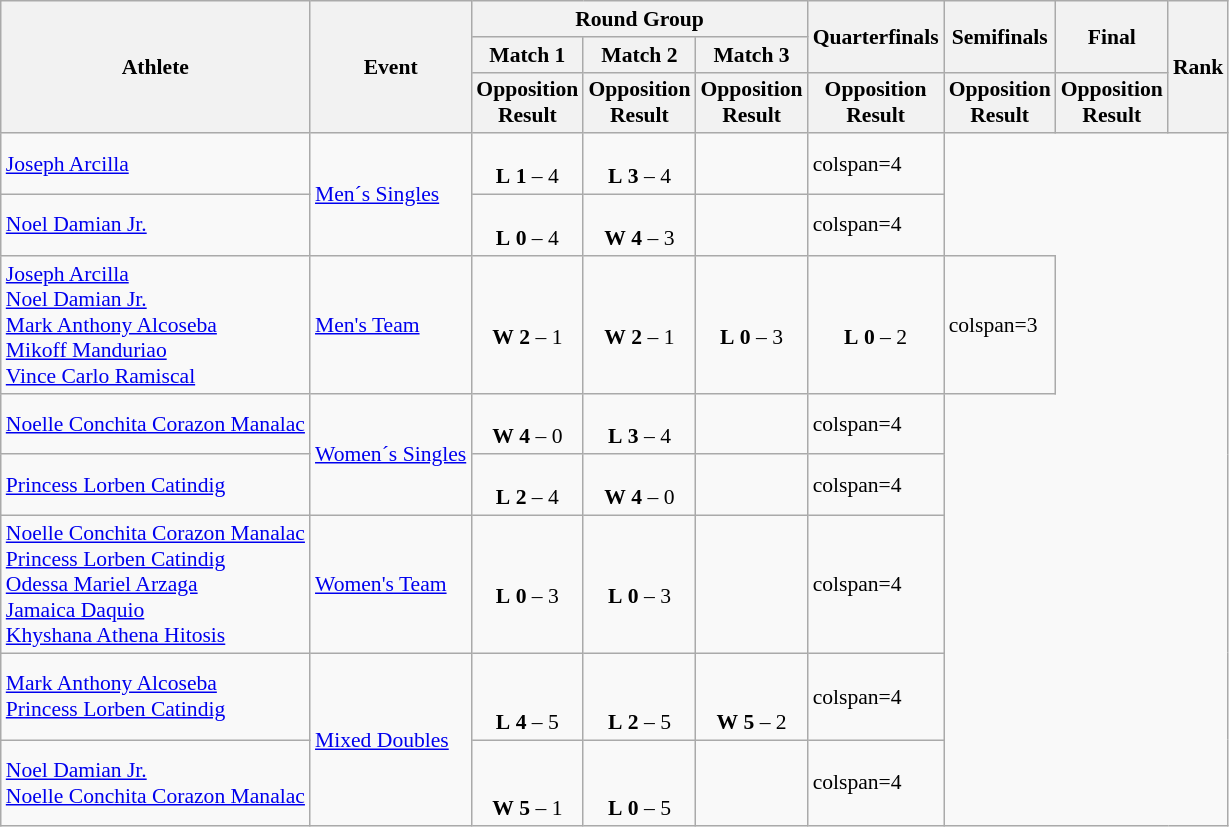<table class="wikitable" border="1" style="font-size:90%">
<tr>
<th rowspan=3>Athlete</th>
<th rowspan=3>Event</th>
<th colspan=3>Round Group</th>
<th rowspan=2>Quarterfinals</th>
<th rowspan=2>Semifinals</th>
<th rowspan=2>Final</th>
<th rowspan=3>Rank</th>
</tr>
<tr>
<th>Match 1</th>
<th>Match 2</th>
<th>Match 3</th>
</tr>
<tr>
<th>Opposition<br>Result</th>
<th>Opposition<br>Result</th>
<th>Opposition<br>Result</th>
<th>Opposition<br>Result</th>
<th>Opposition<br>Result</th>
<th>Opposition<br>Result</th>
</tr>
<tr>
<td><a href='#'>Joseph Arcilla</a></td>
<td rowspan=2><a href='#'>Men´s Singles</a></td>
<td align=center> <br> <strong>L</strong> <strong>1</strong> – 4</td>
<td align=center> <br> <strong>L</strong> <strong>3</strong> – 4</td>
<td></td>
<td>colspan=4 </td>
</tr>
<tr>
<td><a href='#'>Noel Damian Jr.</a></td>
<td align=center> <br> <strong>L</strong> <strong>0</strong> – 4</td>
<td align=center> <br> <strong>W</strong> <strong>4</strong> – 3</td>
<td></td>
<td>colspan=4 </td>
</tr>
<tr>
<td><a href='#'>Joseph Arcilla</a><br><a href='#'>Noel Damian Jr.</a><br><a href='#'>Mark Anthony Alcoseba</a><br><a href='#'>Mikoff Manduriao</a><br><a href='#'>Vince Carlo Ramiscal</a></td>
<td><a href='#'>Men's Team</a></td>
<td align=center> <br> <strong>W</strong> <strong>2</strong> – 1</td>
<td align=center> <br> <strong>W</strong> <strong>2</strong> – 1</td>
<td align=center> <br> <strong>L</strong> <strong>0</strong> – 3</td>
<td align=center> <br> <strong>L</strong> <strong>0</strong> – 2</td>
<td>colspan=3 </td>
</tr>
<tr>
<td><a href='#'>Noelle Conchita Corazon Manalac</a></td>
<td rowspan=2><a href='#'>Women´s Singles</a></td>
<td align=center> <br> <strong>W</strong> <strong>4</strong> – 0</td>
<td align=center> <br> <strong>L</strong> <strong>3</strong> – 4</td>
<td></td>
<td>colspan=4 </td>
</tr>
<tr>
<td><a href='#'>Princess Lorben Catindig</a></td>
<td align=center> <br> <strong>L</strong> <strong>2</strong> – 4</td>
<td align=center> <br> <strong>W</strong> <strong>4</strong> – 0</td>
<td></td>
<td>colspan=4 </td>
</tr>
<tr>
<td><a href='#'>Noelle Conchita Corazon Manalac</a><br><a href='#'>Princess Lorben Catindig</a><br><a href='#'>Odessa Mariel Arzaga</a><br><a href='#'>Jamaica Daquio</a><br><a href='#'>Khyshana Athena Hitosis</a></td>
<td><a href='#'>Women's Team</a></td>
<td align=center> <br> <strong>L</strong> <strong>0</strong> – 3</td>
<td align=center> <br> <strong>L</strong> <strong>0</strong> – 3</td>
<td></td>
<td>colspan=4 </td>
</tr>
<tr>
<td><a href='#'>Mark Anthony Alcoseba</a><br><a href='#'>Princess Lorben Catindig</a></td>
<td rowspan=2><a href='#'>Mixed Doubles</a></td>
<td align=center><br> <br> <strong>L</strong> <strong>4</strong> – 5</td>
<td align=center><br> <br> <strong>L</strong> <strong>2</strong> – 5</td>
<td align=center> <br> <br> <strong>W</strong> <strong>5</strong> – 2</td>
<td>colspan=4 </td>
</tr>
<tr>
<td><a href='#'>Noel Damian Jr.</a><br><a href='#'>Noelle Conchita Corazon Manalac</a></td>
<td align=center><br> <br> <strong>W</strong> <strong>5</strong> – 1</td>
<td align=center><br> <br> <strong>L</strong> <strong>0</strong> – 5</td>
<td></td>
<td>colspan=4 </td>
</tr>
</table>
